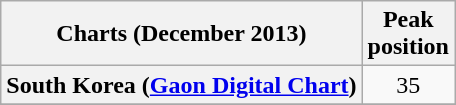<table class="wikitable sortable plainrowheaders" style="text-align:center;">
<tr>
<th>Charts (December 2013)</th>
<th>Peak<br>position</th>
</tr>
<tr>
<th scope="row">South Korea (<a href='#'>Gaon Digital Chart</a>)</th>
<td>35</td>
</tr>
<tr>
</tr>
</table>
